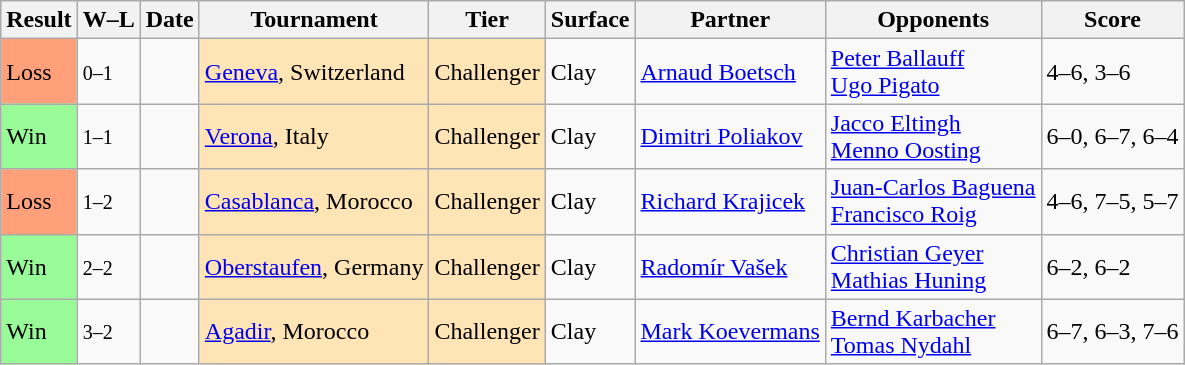<table class="sortable wikitable">
<tr>
<th>Result</th>
<th class="unsortable">W–L</th>
<th>Date</th>
<th>Tournament</th>
<th>Tier</th>
<th>Surface</th>
<th>Partner</th>
<th>Opponents</th>
<th class="unsortable">Score</th>
</tr>
<tr>
<td bgcolor=FFA07A>Loss</td>
<td><small>0–1</small></td>
<td></td>
<td style="background:moccasin;"><a href='#'>Geneva</a>, Switzerland</td>
<td style="background:moccasin;">Challenger</td>
<td>Clay</td>
<td> <a href='#'>Arnaud Boetsch</a></td>
<td> <a href='#'>Peter Ballauff</a> <br>  <a href='#'>Ugo Pigato</a></td>
<td>4–6, 3–6</td>
</tr>
<tr>
<td bgcolor=98FB98>Win</td>
<td><small>1–1</small></td>
<td></td>
<td style="background:moccasin;"><a href='#'>Verona</a>, Italy</td>
<td style="background:moccasin;">Challenger</td>
<td>Clay</td>
<td> <a href='#'>Dimitri Poliakov</a></td>
<td> <a href='#'>Jacco Eltingh</a> <br>  <a href='#'>Menno Oosting</a></td>
<td>6–0, 6–7, 6–4</td>
</tr>
<tr>
<td bgcolor=FFA07A>Loss</td>
<td><small>1–2</small></td>
<td></td>
<td style="background:moccasin;"><a href='#'>Casablanca</a>, Morocco</td>
<td style="background:moccasin;">Challenger</td>
<td>Clay</td>
<td> <a href='#'>Richard Krajicek</a></td>
<td> <a href='#'>Juan-Carlos Baguena</a> <br>  <a href='#'>Francisco Roig</a></td>
<td>4–6, 7–5, 5–7</td>
</tr>
<tr>
<td bgcolor=98FB98>Win</td>
<td><small>2–2</small></td>
<td></td>
<td style="background:moccasin;"><a href='#'>Oberstaufen</a>, Germany</td>
<td style="background:moccasin;">Challenger</td>
<td>Clay</td>
<td> <a href='#'>Radomír Vašek</a></td>
<td> <a href='#'>Christian Geyer</a> <br>  <a href='#'>Mathias Huning</a></td>
<td>6–2, 6–2</td>
</tr>
<tr>
<td bgcolor=98FB98>Win</td>
<td><small>3–2</small></td>
<td></td>
<td style="background:moccasin;"><a href='#'>Agadir</a>, Morocco</td>
<td style="background:moccasin;">Challenger</td>
<td>Clay</td>
<td> <a href='#'>Mark Koevermans</a></td>
<td> <a href='#'>Bernd Karbacher</a> <br>  <a href='#'>Tomas Nydahl</a></td>
<td>6–7, 6–3, 7–6</td>
</tr>
</table>
